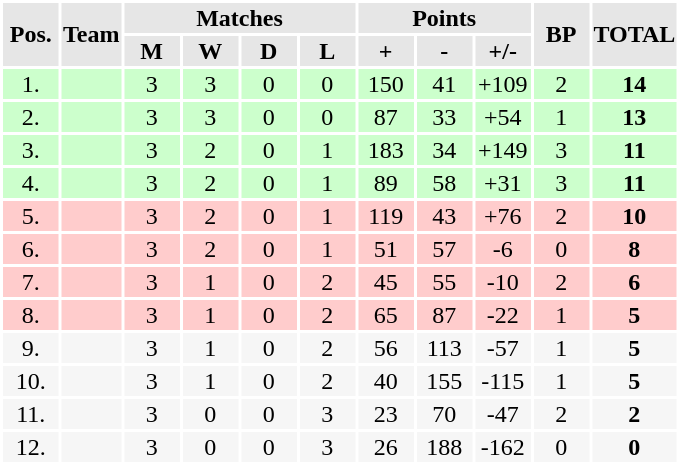<table class="toccolours" style="margin: 0;background:#ffffff; text-align:center">
<tr style="background:#e6e6e6">
<th rowspan=2 width=35px>Pos.</th>
<th rowspan=2>Team</th>
<th colspan=4>Matches</th>
<th colspan=3>Points</th>
<th rowspan=2 width=35px>BP</th>
<th rowspan=2 width=35px>TOTAL</th>
</tr>
<tr style="background:#e6e6e6">
<th width=35px>M</th>
<th width=35px>W</th>
<th width=35px>D</th>
<th width=35px>L</th>
<th width=35px>+</th>
<th width=35px>-</th>
<th width=35px>+/-</th>
</tr>
<tr style="background:#ccffcc; color:black;">
<td>1.</td>
<td align=left></td>
<td>3</td>
<td>3</td>
<td>0</td>
<td>0</td>
<td>150</td>
<td>41</td>
<td>+109</td>
<td>2</td>
<td><strong>14</strong></td>
</tr>
<tr style="background:#ccffcc; color:black;">
<td>2.</td>
<td align=left></td>
<td>3</td>
<td>3</td>
<td>0</td>
<td>0</td>
<td>87</td>
<td>33</td>
<td>+54</td>
<td>1</td>
<td><strong>13</strong></td>
</tr>
<tr style="background:#ccffcc; color:black;">
<td>3.</td>
<td align=left></td>
<td>3</td>
<td>2</td>
<td>0</td>
<td>1</td>
<td>183</td>
<td>34</td>
<td>+149</td>
<td>3</td>
<td><strong>11</strong></td>
</tr>
<tr style="background:#ccffcc; color:black;">
<td>4.</td>
<td align=left></td>
<td>3</td>
<td>2</td>
<td>0</td>
<td>1</td>
<td>89</td>
<td>58</td>
<td>+31</td>
<td>3</td>
<td><strong>11</strong></td>
</tr>
<tr style="background:#ffcccc; color:black;">
<td>5.</td>
<td align=left></td>
<td>3</td>
<td>2</td>
<td>0</td>
<td>1</td>
<td>119</td>
<td>43</td>
<td>+76</td>
<td>2</td>
<td><strong>10</strong></td>
</tr>
<tr style="background:#ffcccc; color:black;">
<td>6.</td>
<td align=left></td>
<td>3</td>
<td>2</td>
<td>0</td>
<td>1</td>
<td>51</td>
<td>57</td>
<td>-6</td>
<td>0</td>
<td><strong>8</strong></td>
</tr>
<tr style="background:#ffcccc; color:black;">
<td>7.</td>
<td align=left></td>
<td>3</td>
<td>1</td>
<td>0</td>
<td>2</td>
<td>45</td>
<td>55</td>
<td>-10</td>
<td>2</td>
<td><strong>6</strong></td>
</tr>
<tr style="background:#ffcccc; color:black;">
<td>8.</td>
<td align=left></td>
<td>3</td>
<td>1</td>
<td>0</td>
<td>2</td>
<td>65</td>
<td>87</td>
<td>-22</td>
<td>1</td>
<td><strong>5</strong></td>
</tr>
<tr style="background:#f6f6f6; color:black;">
<td>9.</td>
<td align=left></td>
<td>3</td>
<td>1</td>
<td>0</td>
<td>2</td>
<td>56</td>
<td>113</td>
<td>-57</td>
<td>1</td>
<td><strong>5</strong></td>
</tr>
<tr style="background:#f6f6f6; color:black;">
<td>10.</td>
<td align=left></td>
<td>3</td>
<td>1</td>
<td>0</td>
<td>2</td>
<td>40</td>
<td>155</td>
<td>-115</td>
<td>1</td>
<td><strong>5</strong></td>
</tr>
<tr style="background:#f6f6f6; color:black;">
<td>11.</td>
<td align=left></td>
<td>3</td>
<td>0</td>
<td>0</td>
<td>3</td>
<td>23</td>
<td>70</td>
<td>-47</td>
<td>2</td>
<td><strong>2</strong></td>
</tr>
<tr style="background:#f6f6f6; color:black;">
<td>12.</td>
<td align=left></td>
<td>3</td>
<td>0</td>
<td>0</td>
<td>3</td>
<td>26</td>
<td>188</td>
<td>-162</td>
<td>0</td>
<td><strong>0</strong></td>
</tr>
</table>
